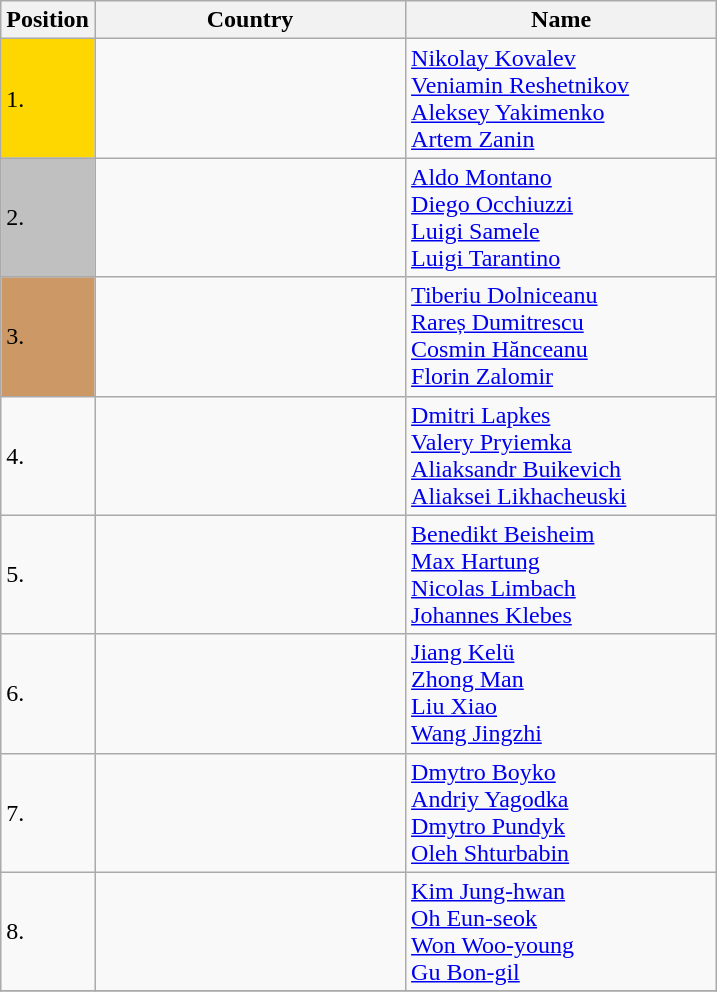<table class="wikitable">
<tr>
<th width="10">Position</th>
<th width="200">Country</th>
<th width="200">Name</th>
</tr>
<tr>
<td bgcolor="gold">1.</td>
<td></td>
<td><a href='#'>Nikolay Kovalev</a><br><a href='#'>Veniamin Reshetnikov</a><br><a href='#'>Aleksey Yakimenko</a><br><a href='#'>Artem Zanin</a></td>
</tr>
<tr>
<td bgcolor="silver">2.</td>
<td></td>
<td><a href='#'>Aldo Montano</a><br><a href='#'>Diego Occhiuzzi</a><br><a href='#'>Luigi Samele</a><br><a href='#'>Luigi Tarantino</a></td>
</tr>
<tr>
<td bgcolor="#CC9966">3.</td>
<td></td>
<td><a href='#'>Tiberiu Dolniceanu</a><br><a href='#'>Rareș Dumitrescu</a><br><a href='#'>Cosmin Hănceanu</a><br><a href='#'>Florin Zalomir</a></td>
</tr>
<tr>
<td>4.</td>
<td></td>
<td><a href='#'>Dmitri Lapkes</a><br><a href='#'>Valery Pryiemka</a><br><a href='#'>Aliaksandr Buikevich</a><br><a href='#'>Aliaksei Likhacheuski</a></td>
</tr>
<tr>
<td>5.</td>
<td></td>
<td><a href='#'>Benedikt Beisheim</a><br><a href='#'>Max Hartung</a><br><a href='#'>Nicolas Limbach</a><br><a href='#'>Johannes Klebes</a></td>
</tr>
<tr>
<td>6.</td>
<td></td>
<td><a href='#'>Jiang Kelü</a><br><a href='#'>Zhong Man</a><br><a href='#'>Liu Xiao</a><br><a href='#'>Wang Jingzhi</a></td>
</tr>
<tr>
<td>7.</td>
<td></td>
<td><a href='#'>Dmytro Boyko</a><br><a href='#'>Andriy Yagodka</a><br><a href='#'>Dmytro Pundyk</a><br><a href='#'>Oleh Shturbabin</a></td>
</tr>
<tr>
<td>8.</td>
<td></td>
<td><a href='#'>Kim Jung-hwan</a><br><a href='#'>Oh Eun-seok</a><br><a href='#'>Won Woo-young</a><br><a href='#'>Gu Bon-gil</a></td>
</tr>
<tr>
</tr>
</table>
